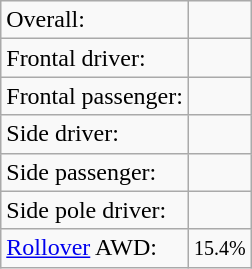<table class="wikitable">
<tr>
<td>Overall:</td>
<td></td>
</tr>
<tr>
<td>Frontal driver:</td>
<td></td>
</tr>
<tr>
<td>Frontal passenger:</td>
<td></td>
</tr>
<tr>
<td>Side driver:</td>
<td></td>
</tr>
<tr>
<td>Side passenger:</td>
<td></td>
</tr>
<tr>
<td>Side pole driver:</td>
<td></td>
</tr>
<tr>
<td><a href='#'>Rollover</a> AWD:</td>
<td> <small>15.4%</small></td>
</tr>
</table>
